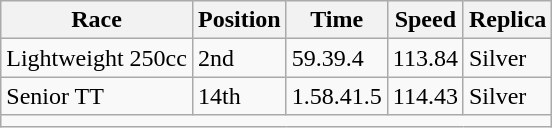<table class="wikitable">
<tr>
<th>Race</th>
<th>Position</th>
<th>Time</th>
<th>Speed</th>
<th>Replica</th>
</tr>
<tr>
<td>Lightweight 250cc</td>
<td>2nd</td>
<td>59.39.4</td>
<td>113.84</td>
<td>Silver</td>
</tr>
<tr>
<td>Senior TT</td>
<td>14th</td>
<td>1.58.41.5</td>
<td>114.43</td>
<td>Silver</td>
</tr>
<tr>
<td colspan=5></td>
</tr>
</table>
